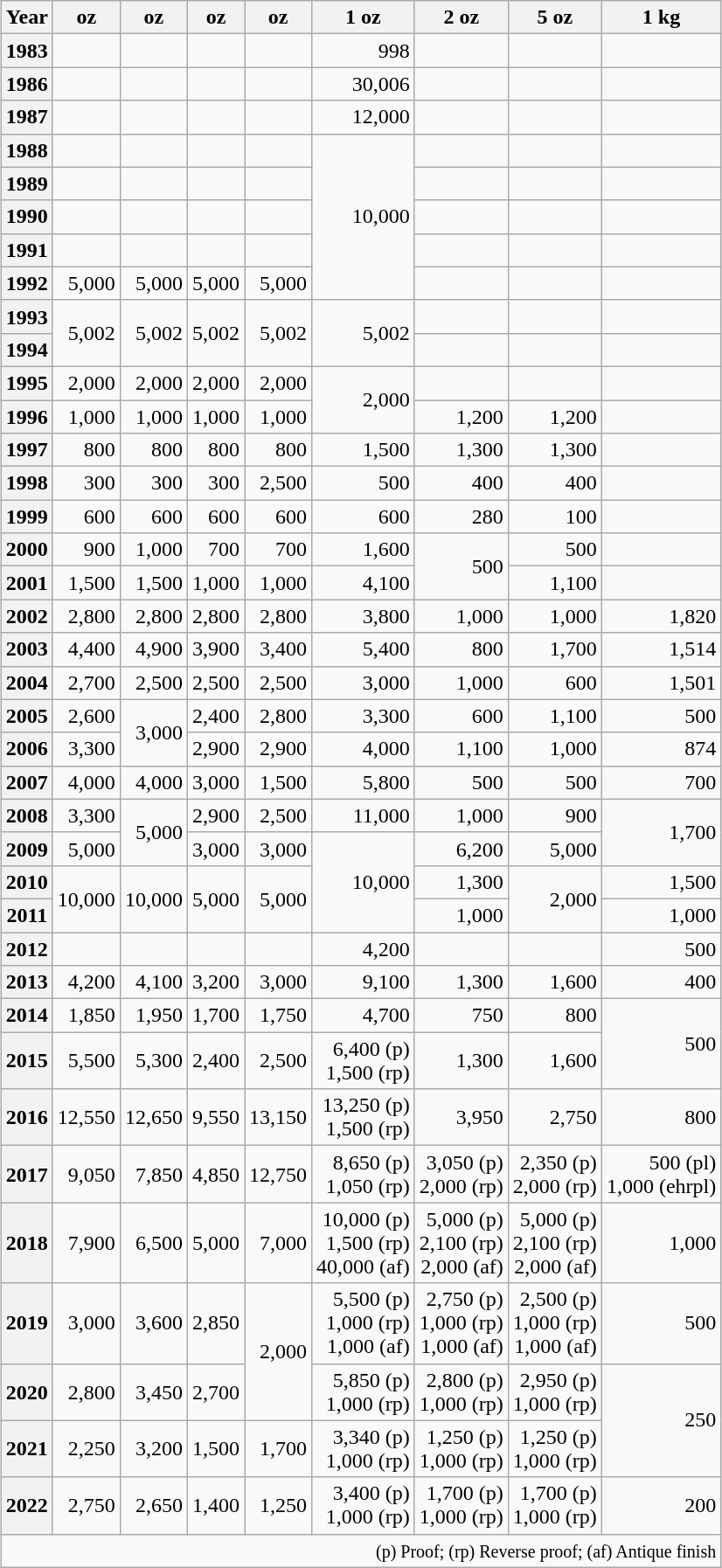<table class="wikitable sortable" style="text-align:right; margin-left:auto; margin-right:auto; border:none;">
<tr>
<th>Year</th>
<th> oz</th>
<th> oz</th>
<th> oz</th>
<th> oz</th>
<th>1 oz</th>
<th>2 oz</th>
<th>5 oz</th>
<th>1 kg</th>
</tr>
<tr>
<th>1983</th>
<td></td>
<td></td>
<td></td>
<td></td>
<td>998</td>
<td></td>
<td></td>
<td></td>
</tr>
<tr>
<th>1986</th>
<td></td>
<td></td>
<td></td>
<td></td>
<td>30,006</td>
<td></td>
<td></td>
<td></td>
</tr>
<tr>
<th>1987</th>
<td></td>
<td></td>
<td></td>
<td></td>
<td>12,000</td>
<td></td>
<td></td>
<td></td>
</tr>
<tr>
<th>1988</th>
<td></td>
<td></td>
<td></td>
<td></td>
<td rowspan="5">10,000</td>
<td></td>
<td></td>
<td></td>
</tr>
<tr>
<th>1989</th>
<td></td>
<td></td>
<td></td>
<td></td>
<td></td>
<td></td>
<td></td>
</tr>
<tr>
<th>1990</th>
<td></td>
<td></td>
<td></td>
<td></td>
<td></td>
<td></td>
<td></td>
</tr>
<tr>
<th>1991</th>
<td></td>
<td></td>
<td></td>
<td></td>
<td></td>
<td></td>
<td></td>
</tr>
<tr>
<th>1992</th>
<td>5,000</td>
<td>5,000</td>
<td>5,000</td>
<td>5,000</td>
<td></td>
<td></td>
<td></td>
</tr>
<tr>
<th>1993</th>
<td rowspan="2">5,002</td>
<td rowspan="2">5,002</td>
<td rowspan="2">5,002</td>
<td rowspan="2">5,002</td>
<td rowspan="2">5,002</td>
<td></td>
<td></td>
<td></td>
</tr>
<tr>
<th>1994</th>
<td></td>
<td></td>
<td></td>
</tr>
<tr>
<th>1995</th>
<td>2,000</td>
<td>2,000</td>
<td>2,000</td>
<td>2,000</td>
<td rowspan="2">2,000</td>
<td></td>
<td></td>
<td></td>
</tr>
<tr>
<th>1996</th>
<td>1,000</td>
<td>1,000</td>
<td>1,000</td>
<td>1,000</td>
<td>1,200</td>
<td>1,200</td>
<td></td>
</tr>
<tr>
<th>1997</th>
<td>800</td>
<td>800</td>
<td>800</td>
<td>800</td>
<td>1,500</td>
<td>1,300</td>
<td>1,300</td>
<td></td>
</tr>
<tr>
<th>1998</th>
<td>300</td>
<td>300</td>
<td>300</td>
<td>2,500</td>
<td>500</td>
<td>400</td>
<td>400</td>
<td></td>
</tr>
<tr>
<th>1999</th>
<td>600</td>
<td>600</td>
<td>600</td>
<td>600</td>
<td>600</td>
<td>280</td>
<td>100</td>
<td></td>
</tr>
<tr>
<th>2000</th>
<td>900</td>
<td>1,000</td>
<td>700</td>
<td>700</td>
<td>1,600</td>
<td rowspan="2">500</td>
<td>500</td>
<td></td>
</tr>
<tr>
<th>2001</th>
<td>1,500</td>
<td>1,500</td>
<td>1,000</td>
<td>1,000</td>
<td>4,100</td>
<td>1,100</td>
<td></td>
</tr>
<tr>
<th>2002</th>
<td>2,800</td>
<td>2,800</td>
<td>2,800</td>
<td>2,800</td>
<td>3,800</td>
<td>1,000</td>
<td>1,000</td>
<td>1,820</td>
</tr>
<tr>
<th>2003</th>
<td>4,400</td>
<td>4,900</td>
<td>3,900</td>
<td>3,400</td>
<td>5,400</td>
<td>800</td>
<td>1,700</td>
<td>1,514</td>
</tr>
<tr>
<th>2004</th>
<td>2,700</td>
<td>2,500</td>
<td>2,500</td>
<td>2,500</td>
<td>3,000</td>
<td>1,000</td>
<td>600</td>
<td>1,501</td>
</tr>
<tr>
<th>2005</th>
<td>2,600</td>
<td rowspan="2">3,000</td>
<td>2,400</td>
<td>2,800</td>
<td>3,300</td>
<td>600</td>
<td>1,100</td>
<td>500</td>
</tr>
<tr>
<th>2006</th>
<td>3,300</td>
<td>2,900</td>
<td>2,900</td>
<td>4,000</td>
<td>1,100</td>
<td>1,000</td>
<td>874</td>
</tr>
<tr>
<th>2007</th>
<td>4,000</td>
<td>4,000</td>
<td>3,000</td>
<td>1,500</td>
<td>5,800</td>
<td>500</td>
<td>500</td>
<td>700</td>
</tr>
<tr>
<th>2008</th>
<td>3,300</td>
<td rowspan="2">5,000</td>
<td>2,900</td>
<td>2,500</td>
<td>11,000</td>
<td>1,000</td>
<td>900</td>
<td rowspan="2">1,700</td>
</tr>
<tr>
<th>2009</th>
<td>5,000</td>
<td>3,000</td>
<td>3,000</td>
<td rowspan="3">10,000</td>
<td>6,200</td>
<td>5,000</td>
</tr>
<tr>
<th>2010</th>
<td rowspan="2">10,000</td>
<td rowspan="2">10,000</td>
<td rowspan="2">5,000</td>
<td rowspan="2">5,000</td>
<td>1,300</td>
<td rowspan="2">2,000</td>
<td>1,500</td>
</tr>
<tr>
<th>2011</th>
<td>1,000</td>
<td>1,000</td>
</tr>
<tr>
<th>2012</th>
<td></td>
<td></td>
<td></td>
<td></td>
<td>4,200</td>
<td></td>
<td></td>
<td>500</td>
</tr>
<tr>
<th>2013</th>
<td>4,200</td>
<td>4,100</td>
<td>3,200</td>
<td>3,000</td>
<td>9,100</td>
<td>1,300</td>
<td>1,600</td>
<td>400</td>
</tr>
<tr>
<th>2014</th>
<td>1,850</td>
<td>1,950</td>
<td>1,700</td>
<td>1,750</td>
<td>4,700</td>
<td>750</td>
<td>800</td>
<td rowspan="2">500</td>
</tr>
<tr>
<th>2015</th>
<td>5,500</td>
<td>5,300</td>
<td>2,400</td>
<td>2,500</td>
<td>6,400 (p)<br>1,500 (rp)</td>
<td>1,300</td>
<td>1,600</td>
</tr>
<tr>
<th>2016</th>
<td>12,550</td>
<td>12,650</td>
<td>9,550</td>
<td>13,150</td>
<td>13,250 (p)<br>1,500 (rp)</td>
<td>3,950</td>
<td>2,750</td>
<td>800</td>
</tr>
<tr>
<th>2017</th>
<td>9,050</td>
<td>7,850</td>
<td>4,850</td>
<td>12,750</td>
<td>8,650 (p)<br>1,050 (rp)</td>
<td>3,050 (p)<br>2,000 (rp)</td>
<td>2,350 (p)<br>2,000 (rp)</td>
<td>500 (pl)<br>1,000 (ehrpl)</td>
</tr>
<tr>
<th>2018</th>
<td>7,900</td>
<td>6,500</td>
<td>5,000</td>
<td>7,000</td>
<td>10,000 (p)<br>1,500 (rp)<br>40,000 (af)</td>
<td>5,000 (p)<br>2,100 (rp)<br>2,000 (af)</td>
<td>5,000 (p)<br>2,100 (rp)<br>2,000 (af)</td>
<td>1,000</td>
</tr>
<tr>
<th>2019</th>
<td>3,000</td>
<td>3,600</td>
<td>2,850</td>
<td rowspan="2">2,000</td>
<td>5,500 (p)<br>1,000 (rp)<br>1,000 (af)</td>
<td>2,750 (p)<br>1,000 (rp)<br>1,000 (af)</td>
<td>2,500 (p)<br>1,000 (rp)<br>1,000 (af)</td>
<td>500</td>
</tr>
<tr>
<th>2020</th>
<td>2,800</td>
<td>3,450</td>
<td>2,700</td>
<td>5,850 (p)<br>1,000 (rp)</td>
<td>2,800 (p)<br>1,000 (rp)</td>
<td>2,950 (p)<br>1,000 (rp)</td>
<td rowspan="2">250</td>
</tr>
<tr>
<th>2021</th>
<td>2,250</td>
<td>3,200</td>
<td>1,500</td>
<td>1,700</td>
<td>3,340 (p)<br>1,000 (rp)</td>
<td>1,250 (p)<br>1,000 (rp)</td>
<td>1,250 (p)<br>1,000 (rp)</td>
</tr>
<tr>
<th>2022</th>
<td>2,750</td>
<td>2,650</td>
<td>1,400</td>
<td>1,250</td>
<td>3,400 (p)<br>1,000 (rp)</td>
<td>1,700 (p)<br>1,000 (rp)</td>
<td>1,700 (p)<br>1,000 (rp)</td>
<td>200</td>
</tr>
<tr>
<td colspan="9"><small>(p) Proof; (rp) Reverse proof; (af) Antique finish</small></td>
</tr>
</table>
